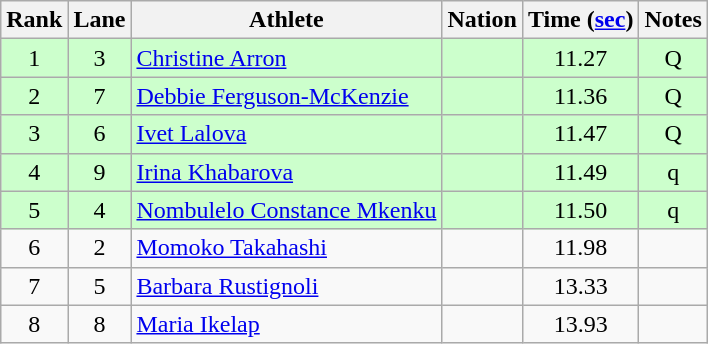<table class="wikitable sortable" style="text-align:center">
<tr>
<th>Rank</th>
<th>Lane</th>
<th>Athlete</th>
<th>Nation</th>
<th>Time (<a href='#'>sec</a>)</th>
<th>Notes</th>
</tr>
<tr bgcolor=ccffcc>
<td>1</td>
<td>3</td>
<td align="left"><a href='#'>Christine Arron</a></td>
<td align=left></td>
<td>11.27</td>
<td>Q</td>
</tr>
<tr bgcolor=ccffcc>
<td>2</td>
<td>7</td>
<td align="left"><a href='#'>Debbie Ferguson-McKenzie</a></td>
<td align=left></td>
<td>11.36</td>
<td>Q</td>
</tr>
<tr bgcolor=ccffcc>
<td>3</td>
<td>6</td>
<td align="left"><a href='#'>Ivet Lalova</a></td>
<td align=left></td>
<td>11.47</td>
<td>Q</td>
</tr>
<tr bgcolor=ccffcc>
<td>4</td>
<td>9</td>
<td align="left"><a href='#'>Irina Khabarova</a></td>
<td align=left></td>
<td>11.49</td>
<td>q</td>
</tr>
<tr bgcolor=ccffcc>
<td>5</td>
<td>4</td>
<td align="left"><a href='#'>Nombulelo Constance Mkenku</a></td>
<td align=left></td>
<td>11.50</td>
<td>q</td>
</tr>
<tr>
<td>6</td>
<td>2</td>
<td align="left"><a href='#'>Momoko Takahashi</a></td>
<td align=left></td>
<td>11.98</td>
<td></td>
</tr>
<tr>
<td>7</td>
<td>5</td>
<td align="left"><a href='#'>Barbara Rustignoli</a></td>
<td align=left></td>
<td>13.33</td>
<td></td>
</tr>
<tr>
<td>8</td>
<td>8</td>
<td align="left"><a href='#'>Maria Ikelap</a></td>
<td align=left></td>
<td>13.93</td>
<td></td>
</tr>
</table>
